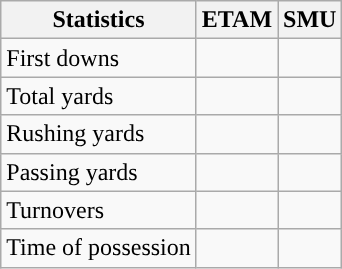<table class="wikitable" style="float:left">
<tr>
<th>Statistics</th>
<th>ETAM</th>
<th>SMU</th>
</tr>
<tr>
<td>First downs</td>
<td></td>
<td></td>
</tr>
<tr>
<td>Total yards</td>
<td></td>
<td></td>
</tr>
<tr>
<td>Rushing yards</td>
<td></td>
<td></td>
</tr>
<tr>
<td>Passing yards</td>
<td></td>
<td></td>
</tr>
<tr>
<td>Turnovers</td>
<td></td>
<td></td>
</tr>
<tr>
<td>Time of possession</td>
<td></td>
<td></td>
</tr>
</table>
